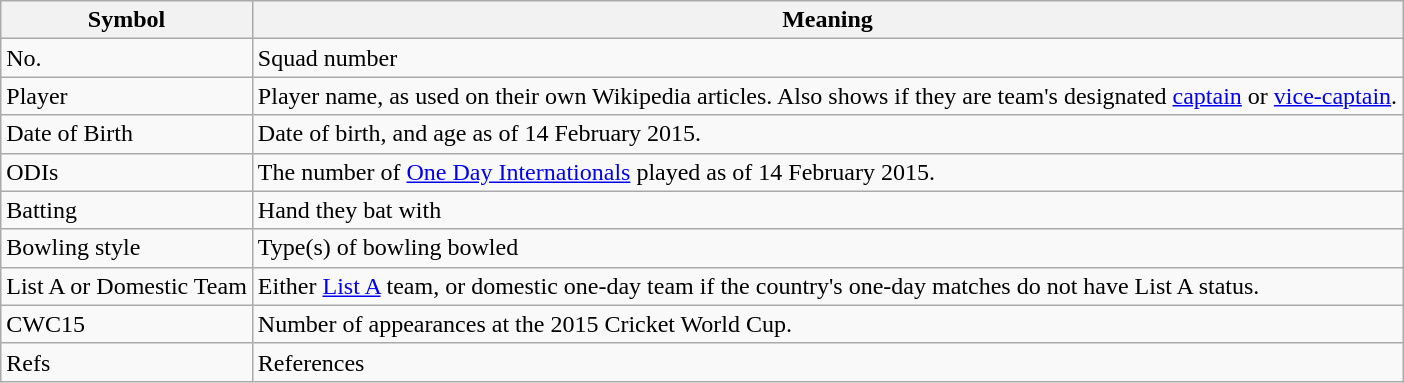<table class="wikitable" style="float:left margin-left: 10px;">
<tr>
<th>Symbol</th>
<th class="unsortable">Meaning</th>
</tr>
<tr>
<td>No.</td>
<td>Squad number</td>
</tr>
<tr>
<td>Player</td>
<td>Player name, as used on their own Wikipedia articles. Also shows if they are team's designated <a href='#'>captain</a> or <a href='#'>vice-captain</a>.</td>
</tr>
<tr>
<td>Date of Birth</td>
<td>Date of birth, and age as of 14 February 2015.</td>
</tr>
<tr>
<td>ODIs</td>
<td>The number of <a href='#'>One Day Internationals</a> played as of 14 February 2015.</td>
</tr>
<tr>
<td>Batting</td>
<td>Hand they bat with</td>
</tr>
<tr>
<td>Bowling style</td>
<td>Type(s) of bowling bowled</td>
</tr>
<tr>
<td>List A or Domestic Team</td>
<td>Either <a href='#'>List A</a> team, or domestic one-day team if the country's one-day matches do not have List A status.</td>
</tr>
<tr>
<td>CWC15</td>
<td>Number of appearances at the 2015 Cricket World Cup.</td>
</tr>
<tr>
<td>Refs</td>
<td>References</td>
</tr>
</table>
